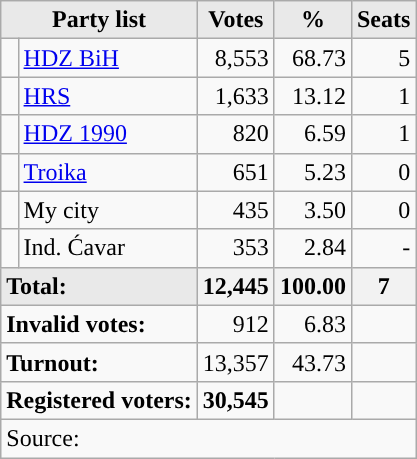<table class="wikitable" border="1">
<tr>
<th colspan="2" align="center" style="background-color:#E9E9E9">Party list</th>
<th align="center" style="background-color:#E9E9E9">Votes</th>
<th align="center" style="background-color:#E9E9E9">%</th>
<th align="center" style="background-color:#E9E9E9">Seats</th>
</tr>
<tr>
<td></td>
<td align="left"><a href='#'>HDZ BiH</a></td>
<td align="right">8,553</td>
<td align="right">68.73</td>
<td align="right">5</td>
</tr>
<tr>
<td></td>
<td align="left"><a href='#'>HRS</a></td>
<td align="right">1,633</td>
<td align="right">13.12</td>
<td align="right">1</td>
</tr>
<tr>
<td></td>
<td align="left"><a href='#'>HDZ 1990</a></td>
<td align="right">820</td>
<td align="right">6.59</td>
<td align="right">1</td>
</tr>
<tr>
<td></td>
<td align="left"><a href='#'>Troika</a></td>
<td align="right">651</td>
<td align="right">5.23</td>
<td align="right">0</td>
</tr>
<tr>
<td></td>
<td align="left">My city</td>
<td align="right">435</td>
<td align="right">3.50</td>
<td align="right">0</td>
</tr>
<tr>
<td></td>
<td align="left">Ind. Ćavar</td>
<td align="right">353</td>
<td align="right">2.84</td>
<td align="right">-</td>
</tr>
<tr style="background-color:#E9E9E9">
<td colspan="2" align="left"><strong>Total:</strong></td>
<th align="right">12,445</th>
<th align="right">100.00</th>
<th align="right">7</th>
</tr>
<tr>
<td colspan="2" align="left"><strong>Invalid votes:</strong></td>
<td align="right">912</td>
<td align="right">6.83</td>
<td align="right"></td>
</tr>
<tr>
<td colspan="2" align="left"><strong>Turnout:</strong></td>
<td align="right">13,357</td>
<td align="right">43.73</td>
<td align="right"></td>
</tr>
<tr>
<td colspan="2" align="left"><strong>Registered voters:</strong></td>
<td align="right"><strong>30,545</strong></td>
<td align="right"></td>
<td align="right"></td>
</tr>
<tr>
<td colspan="5" align="left">Source: </td>
</tr>
</table>
